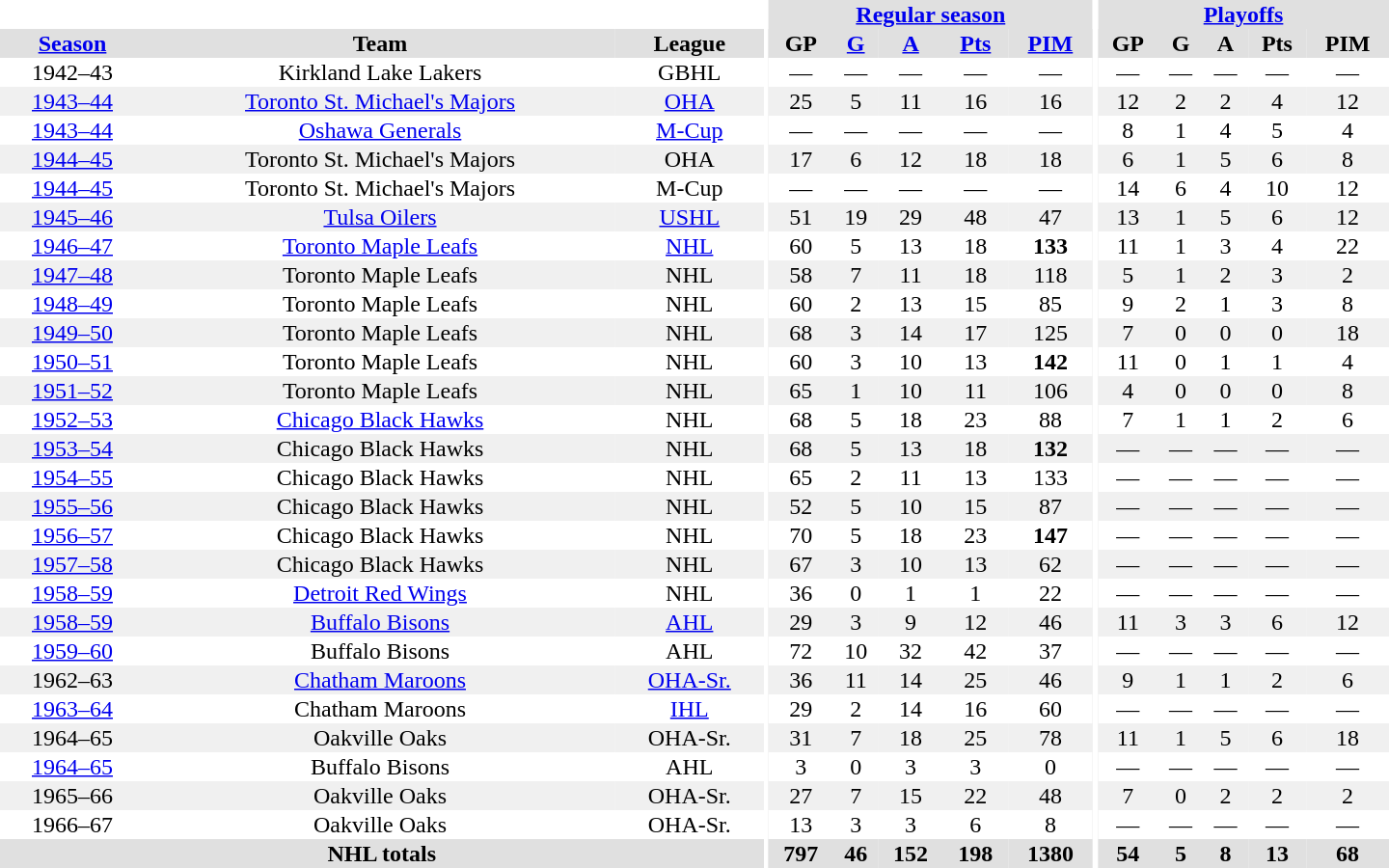<table border="0" cellpadding="1" cellspacing="0" style="text-align:center; width:60em">
<tr bgcolor="#e0e0e0">
<th colspan="3" bgcolor="#ffffff"></th>
<th rowspan="100" bgcolor="#ffffff"></th>
<th colspan="5"><a href='#'>Regular season</a></th>
<th rowspan="100" bgcolor="#ffffff"></th>
<th colspan="5"><a href='#'>Playoffs</a></th>
</tr>
<tr bgcolor="#e0e0e0">
<th><a href='#'>Season</a></th>
<th>Team</th>
<th>League</th>
<th>GP</th>
<th><a href='#'>G</a></th>
<th><a href='#'>A</a></th>
<th><a href='#'>Pts</a></th>
<th><a href='#'>PIM</a></th>
<th>GP</th>
<th>G</th>
<th>A</th>
<th>Pts</th>
<th>PIM</th>
</tr>
<tr>
<td>1942–43</td>
<td>Kirkland Lake Lakers</td>
<td>GBHL</td>
<td>—</td>
<td>—</td>
<td>—</td>
<td>—</td>
<td>—</td>
<td>—</td>
<td>—</td>
<td>—</td>
<td>—</td>
<td>—</td>
</tr>
<tr bgcolor="#f0f0f0">
<td><a href='#'>1943–44</a></td>
<td><a href='#'>Toronto St. Michael's Majors</a></td>
<td><a href='#'>OHA</a></td>
<td>25</td>
<td>5</td>
<td>11</td>
<td>16</td>
<td>16</td>
<td>12</td>
<td>2</td>
<td>2</td>
<td>4</td>
<td>12</td>
</tr>
<tr>
<td><a href='#'>1943–44</a></td>
<td><a href='#'>Oshawa Generals</a></td>
<td><a href='#'>M-Cup</a></td>
<td>—</td>
<td>—</td>
<td>—</td>
<td>—</td>
<td>—</td>
<td>8</td>
<td>1</td>
<td>4</td>
<td>5</td>
<td>4</td>
</tr>
<tr bgcolor="#f0f0f0">
<td><a href='#'>1944–45</a></td>
<td>Toronto St. Michael's Majors</td>
<td>OHA</td>
<td>17</td>
<td>6</td>
<td>12</td>
<td>18</td>
<td>18</td>
<td>6</td>
<td>1</td>
<td>5</td>
<td>6</td>
<td>8</td>
</tr>
<tr>
<td><a href='#'>1944–45</a></td>
<td>Toronto St. Michael's Majors</td>
<td>M-Cup</td>
<td>—</td>
<td>—</td>
<td>—</td>
<td>—</td>
<td>—</td>
<td>14</td>
<td>6</td>
<td>4</td>
<td>10</td>
<td>12</td>
</tr>
<tr bgcolor="#f0f0f0">
<td><a href='#'>1945–46</a></td>
<td><a href='#'>Tulsa Oilers</a></td>
<td><a href='#'>USHL</a></td>
<td>51</td>
<td>19</td>
<td>29</td>
<td>48</td>
<td>47</td>
<td>13</td>
<td>1</td>
<td>5</td>
<td>6</td>
<td>12</td>
</tr>
<tr>
<td><a href='#'>1946–47</a></td>
<td><a href='#'>Toronto Maple Leafs</a></td>
<td><a href='#'>NHL</a></td>
<td>60</td>
<td>5</td>
<td>13</td>
<td>18</td>
<td><strong>133</strong></td>
<td>11</td>
<td>1</td>
<td>3</td>
<td>4</td>
<td>22</td>
</tr>
<tr bgcolor="#f0f0f0">
<td><a href='#'>1947–48</a></td>
<td>Toronto Maple Leafs</td>
<td>NHL</td>
<td>58</td>
<td>7</td>
<td>11</td>
<td>18</td>
<td>118</td>
<td>5</td>
<td>1</td>
<td>2</td>
<td>3</td>
<td>2</td>
</tr>
<tr>
<td><a href='#'>1948–49</a></td>
<td>Toronto Maple Leafs</td>
<td>NHL</td>
<td>60</td>
<td>2</td>
<td>13</td>
<td>15</td>
<td>85</td>
<td>9</td>
<td>2</td>
<td>1</td>
<td>3</td>
<td>8</td>
</tr>
<tr bgcolor="#f0f0f0">
<td><a href='#'>1949–50</a></td>
<td>Toronto Maple Leafs</td>
<td>NHL</td>
<td>68</td>
<td>3</td>
<td>14</td>
<td>17</td>
<td>125</td>
<td>7</td>
<td>0</td>
<td>0</td>
<td>0</td>
<td>18</td>
</tr>
<tr>
<td><a href='#'>1950–51</a></td>
<td>Toronto Maple Leafs</td>
<td>NHL</td>
<td>60</td>
<td>3</td>
<td>10</td>
<td>13</td>
<td><strong>142</strong></td>
<td>11</td>
<td>0</td>
<td>1</td>
<td>1</td>
<td>4</td>
</tr>
<tr bgcolor="#f0f0f0">
<td><a href='#'>1951–52</a></td>
<td>Toronto Maple Leafs</td>
<td>NHL</td>
<td>65</td>
<td>1</td>
<td>10</td>
<td>11</td>
<td>106</td>
<td>4</td>
<td>0</td>
<td>0</td>
<td>0</td>
<td>8</td>
</tr>
<tr>
<td><a href='#'>1952–53</a></td>
<td><a href='#'>Chicago Black Hawks</a></td>
<td>NHL</td>
<td>68</td>
<td>5</td>
<td>18</td>
<td>23</td>
<td>88</td>
<td>7</td>
<td>1</td>
<td>1</td>
<td>2</td>
<td>6</td>
</tr>
<tr bgcolor="#f0f0f0">
<td><a href='#'>1953–54</a></td>
<td>Chicago Black Hawks</td>
<td>NHL</td>
<td>68</td>
<td>5</td>
<td>13</td>
<td>18</td>
<td><strong>132</strong></td>
<td>—</td>
<td>—</td>
<td>—</td>
<td>—</td>
<td>—</td>
</tr>
<tr>
<td><a href='#'>1954–55</a></td>
<td>Chicago Black Hawks</td>
<td>NHL</td>
<td>65</td>
<td>2</td>
<td>11</td>
<td>13</td>
<td>133</td>
<td>—</td>
<td>—</td>
<td>—</td>
<td>—</td>
<td>—</td>
</tr>
<tr bgcolor="#f0f0f0">
<td><a href='#'>1955–56</a></td>
<td>Chicago Black Hawks</td>
<td>NHL</td>
<td>52</td>
<td>5</td>
<td>10</td>
<td>15</td>
<td>87</td>
<td>—</td>
<td>—</td>
<td>—</td>
<td>—</td>
<td>—</td>
</tr>
<tr>
<td><a href='#'>1956–57</a></td>
<td>Chicago Black Hawks</td>
<td>NHL</td>
<td>70</td>
<td>5</td>
<td>18</td>
<td>23</td>
<td><strong>147</strong></td>
<td>—</td>
<td>—</td>
<td>—</td>
<td>—</td>
<td>—</td>
</tr>
<tr bgcolor="#f0f0f0">
<td><a href='#'>1957–58</a></td>
<td>Chicago Black Hawks</td>
<td>NHL</td>
<td>67</td>
<td>3</td>
<td>10</td>
<td>13</td>
<td>62</td>
<td>—</td>
<td>—</td>
<td>—</td>
<td>—</td>
<td>—</td>
</tr>
<tr>
<td><a href='#'>1958–59</a></td>
<td><a href='#'>Detroit Red Wings</a></td>
<td>NHL</td>
<td>36</td>
<td>0</td>
<td>1</td>
<td>1</td>
<td>22</td>
<td>—</td>
<td>—</td>
<td>—</td>
<td>—</td>
<td>—</td>
</tr>
<tr bgcolor="#f0f0f0">
<td><a href='#'>1958–59</a></td>
<td><a href='#'>Buffalo Bisons</a></td>
<td><a href='#'>AHL</a></td>
<td>29</td>
<td>3</td>
<td>9</td>
<td>12</td>
<td>46</td>
<td>11</td>
<td>3</td>
<td>3</td>
<td>6</td>
<td>12</td>
</tr>
<tr>
<td><a href='#'>1959–60</a></td>
<td>Buffalo Bisons</td>
<td>AHL</td>
<td>72</td>
<td>10</td>
<td>32</td>
<td>42</td>
<td>37</td>
<td>—</td>
<td>—</td>
<td>—</td>
<td>—</td>
<td>—</td>
</tr>
<tr bgcolor="#f0f0f0">
<td>1962–63</td>
<td><a href='#'>Chatham Maroons</a></td>
<td><a href='#'>OHA-Sr.</a></td>
<td>36</td>
<td>11</td>
<td>14</td>
<td>25</td>
<td>46</td>
<td>9</td>
<td>1</td>
<td>1</td>
<td>2</td>
<td>6</td>
</tr>
<tr>
<td><a href='#'>1963–64</a></td>
<td>Chatham Maroons</td>
<td><a href='#'>IHL</a></td>
<td>29</td>
<td>2</td>
<td>14</td>
<td>16</td>
<td>60</td>
<td>—</td>
<td>—</td>
<td>—</td>
<td>—</td>
<td>—</td>
</tr>
<tr bgcolor="#f0f0f0">
<td>1964–65</td>
<td>Oakville Oaks</td>
<td>OHA-Sr.</td>
<td>31</td>
<td>7</td>
<td>18</td>
<td>25</td>
<td>78</td>
<td>11</td>
<td>1</td>
<td>5</td>
<td>6</td>
<td>18</td>
</tr>
<tr>
<td><a href='#'>1964–65</a></td>
<td>Buffalo Bisons</td>
<td>AHL</td>
<td>3</td>
<td>0</td>
<td>3</td>
<td>3</td>
<td>0</td>
<td>—</td>
<td>—</td>
<td>—</td>
<td>—</td>
<td>—</td>
</tr>
<tr bgcolor="#f0f0f0">
<td>1965–66</td>
<td>Oakville Oaks</td>
<td>OHA-Sr.</td>
<td>27</td>
<td>7</td>
<td>15</td>
<td>22</td>
<td>48</td>
<td>7</td>
<td>0</td>
<td>2</td>
<td>2</td>
<td>2</td>
</tr>
<tr>
<td>1966–67</td>
<td>Oakville Oaks</td>
<td>OHA-Sr.</td>
<td>13</td>
<td>3</td>
<td>3</td>
<td>6</td>
<td>8</td>
<td>—</td>
<td>—</td>
<td>—</td>
<td>—</td>
<td>—</td>
</tr>
<tr bgcolor="#e0e0e0">
<th colspan="3">NHL totals</th>
<th>797</th>
<th>46</th>
<th>152</th>
<th>198</th>
<th>1380</th>
<th>54</th>
<th>5</th>
<th>8</th>
<th>13</th>
<th>68</th>
</tr>
</table>
